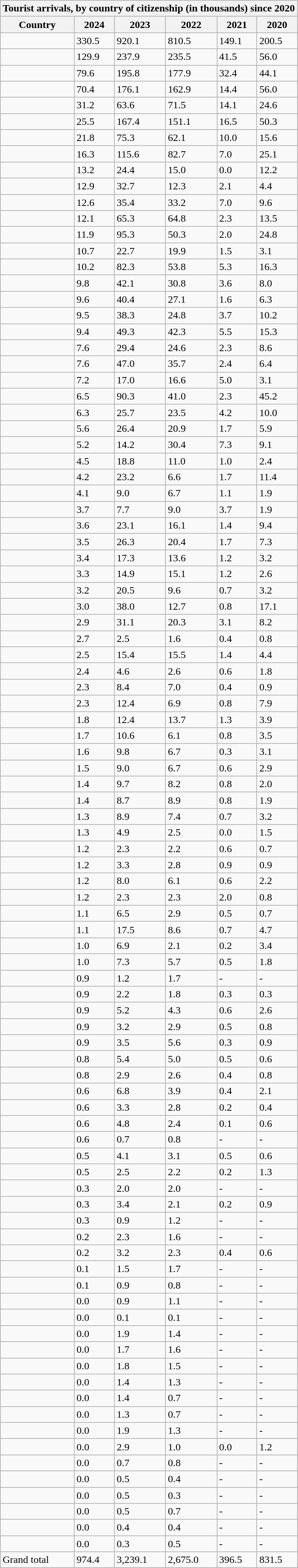<table class="wikitable sortable mw-collapsible mw-collapsed">
<tr>
<th colspan="6">Tourist arrivals, by country of citizenship (in thousands) since 2020</th>
</tr>
<tr>
<th>Country</th>
<th>2024</th>
<th>2023</th>
<th>2022</th>
<th>2021</th>
<th>2020</th>
</tr>
<tr>
<td></td>
<td>330.5</td>
<td>920.1</td>
<td>810.5</td>
<td>149.1</td>
<td>200.5</td>
</tr>
<tr>
<td></td>
<td>129.9</td>
<td>237.9</td>
<td>235.5</td>
<td>41.5</td>
<td>56.0</td>
</tr>
<tr>
<td></td>
<td>79.6</td>
<td>195.8</td>
<td>177.9</td>
<td>32.4</td>
<td>44.1</td>
</tr>
<tr>
<td></td>
<td>70.4</td>
<td>176.1</td>
<td>162.9</td>
<td>14.4</td>
<td>56.0</td>
</tr>
<tr>
<td></td>
<td>31.2</td>
<td>63.6</td>
<td>71.5</td>
<td>14.1</td>
<td>24.6</td>
</tr>
<tr>
<td></td>
<td>25.5</td>
<td>167.4</td>
<td>151.1</td>
<td>16.5</td>
<td>50.3</td>
</tr>
<tr>
<td></td>
<td>21.8</td>
<td>75.3</td>
<td>62.1</td>
<td>10.0</td>
<td>15.6</td>
</tr>
<tr>
<td></td>
<td>16.3</td>
<td>115.6</td>
<td>82.7</td>
<td>7.0</td>
<td>25.1</td>
</tr>
<tr>
<td></td>
<td>13.2</td>
<td>24.4</td>
<td>15.0</td>
<td>0.0</td>
<td>12.2</td>
</tr>
<tr>
<td></td>
<td>12.9</td>
<td>32.7</td>
<td>12.3</td>
<td>2.1</td>
<td>4.4</td>
</tr>
<tr>
<td></td>
<td>12.6</td>
<td>35.4</td>
<td>33.2</td>
<td>7.0</td>
<td>9.6</td>
</tr>
<tr>
<td></td>
<td>12.1</td>
<td>65.3</td>
<td>64.8</td>
<td>2.3</td>
<td>13.5</td>
</tr>
<tr>
<td></td>
<td>11.9</td>
<td>95.3</td>
<td>50.3</td>
<td>2.0</td>
<td>24.8</td>
</tr>
<tr>
<td></td>
<td>10.7</td>
<td>22.7</td>
<td>19.9</td>
<td>1.5</td>
<td>3.1</td>
</tr>
<tr>
<td></td>
<td>10.2</td>
<td>82.3</td>
<td>53.8</td>
<td>5.3</td>
<td>16.3</td>
</tr>
<tr>
<td></td>
<td>9.8</td>
<td>42.1</td>
<td>30.8</td>
<td>3.6</td>
<td>8.0</td>
</tr>
<tr>
<td></td>
<td>9.6</td>
<td>40.4</td>
<td>27.1</td>
<td>1.6</td>
<td>6.3</td>
</tr>
<tr>
<td></td>
<td>9.5</td>
<td>38.3</td>
<td>24.8</td>
<td>3.7</td>
<td>10.2</td>
</tr>
<tr>
<td></td>
<td>9.4</td>
<td>49.3</td>
<td>42.3</td>
<td>5.5</td>
<td>15.3</td>
</tr>
<tr>
<td></td>
<td>7.6</td>
<td>29.4</td>
<td>24.6</td>
<td>2.3</td>
<td>8.6</td>
</tr>
<tr>
<td></td>
<td>7.6</td>
<td>47.0</td>
<td>35.7</td>
<td>2.4</td>
<td>6.4</td>
</tr>
<tr>
<td></td>
<td>7.2</td>
<td>17.0</td>
<td>16.6</td>
<td>5.0</td>
<td>3.1</td>
</tr>
<tr>
<td></td>
<td>6.5</td>
<td>90.3</td>
<td>41.0</td>
<td>2.3</td>
<td>45.2</td>
</tr>
<tr>
<td></td>
<td>6.3</td>
<td>25.7</td>
<td>23.5</td>
<td>4.2</td>
<td>10.0</td>
</tr>
<tr>
<td></td>
<td>5.6</td>
<td>26.4</td>
<td>20.9</td>
<td>1.7</td>
<td>5.9</td>
</tr>
<tr>
<td></td>
<td>5.2</td>
<td>14.2</td>
<td>30.4</td>
<td>7.3</td>
<td>9.1</td>
</tr>
<tr>
<td></td>
<td>4.5</td>
<td>18.8</td>
<td>11.0</td>
<td>1.0</td>
<td>2.4</td>
</tr>
<tr>
<td></td>
<td>4.2</td>
<td>23.2</td>
<td>6.6</td>
<td>1.7</td>
<td>11.4</td>
</tr>
<tr>
<td></td>
<td>4.1</td>
<td>9.0</td>
<td>6.7</td>
<td>1.1</td>
<td>1.9</td>
</tr>
<tr>
<td></td>
<td>3.7</td>
<td>7.7</td>
<td>9.0</td>
<td>3.7</td>
<td>1.9</td>
</tr>
<tr>
<td></td>
<td>3.6</td>
<td>23.1</td>
<td>16.1</td>
<td>1.4</td>
<td>9.4</td>
</tr>
<tr>
<td></td>
<td>3.5</td>
<td>26.3</td>
<td>20.4</td>
<td>1.7</td>
<td>7.3</td>
</tr>
<tr>
<td></td>
<td>3.4</td>
<td>17.3</td>
<td>13.6</td>
<td>1.2</td>
<td>3.2</td>
</tr>
<tr>
<td></td>
<td>3.3</td>
<td>14.9</td>
<td>15.1</td>
<td>1.2</td>
<td>2.6</td>
</tr>
<tr>
<td></td>
<td>3.2</td>
<td>20.5</td>
<td>9.6</td>
<td>0.7</td>
<td>3.2</td>
</tr>
<tr>
<td></td>
<td>3.0</td>
<td>38.0</td>
<td>12.7</td>
<td>0.8</td>
<td>17.1</td>
</tr>
<tr>
<td></td>
<td>2.9</td>
<td>31.1</td>
<td>20.3</td>
<td>3.1</td>
<td>8.2</td>
</tr>
<tr>
<td></td>
<td>2.7</td>
<td>2.5</td>
<td>1.6</td>
<td>0.4</td>
<td>0.8</td>
</tr>
<tr>
<td></td>
<td>2.5</td>
<td>15.4</td>
<td>15.5</td>
<td>1.4</td>
<td>4.4</td>
</tr>
<tr>
<td></td>
<td>2.4</td>
<td>4.6</td>
<td>2.6</td>
<td>0.6</td>
<td>1.8</td>
</tr>
<tr>
<td></td>
<td>2.3</td>
<td>8.4</td>
<td>7.0</td>
<td>0.4</td>
<td>0.9</td>
</tr>
<tr>
<td></td>
<td>2.3</td>
<td>12.4</td>
<td>6.9</td>
<td>0.8</td>
<td>7.9</td>
</tr>
<tr>
<td></td>
<td>1.8</td>
<td>12.4</td>
<td>13.7</td>
<td>1.3</td>
<td>3.9</td>
</tr>
<tr>
<td></td>
<td>1.7</td>
<td>10.6</td>
<td>6.1</td>
<td>0.8</td>
<td>3.5</td>
</tr>
<tr>
<td></td>
<td>1.6</td>
<td>9.8</td>
<td>6.7</td>
<td>0.3</td>
<td>3.1</td>
</tr>
<tr>
<td></td>
<td>1.5</td>
<td>9.0</td>
<td>6.7</td>
<td>0.6</td>
<td>2.9</td>
</tr>
<tr>
<td></td>
<td>1.4</td>
<td>9.7</td>
<td>8.2</td>
<td>0.8</td>
<td>2.0</td>
</tr>
<tr>
<td></td>
<td>1.4</td>
<td>8.7</td>
<td>8.9</td>
<td>0.8</td>
<td>1.9</td>
</tr>
<tr>
<td></td>
<td>1.3</td>
<td>8.9</td>
<td>7.4</td>
<td>0.7</td>
<td>3.2</td>
</tr>
<tr>
<td></td>
<td>1.3</td>
<td>4.9</td>
<td>2.5</td>
<td>0.0</td>
<td>1.5</td>
</tr>
<tr>
<td></td>
<td>1.2</td>
<td>2.3</td>
<td>2.2</td>
<td>0.6</td>
<td>0.7</td>
</tr>
<tr>
<td></td>
<td>1.2</td>
<td>3.3</td>
<td>2.8</td>
<td>0.9</td>
<td>0.9</td>
</tr>
<tr>
<td></td>
<td>1.2</td>
<td>8.0</td>
<td>6.1</td>
<td>0.6</td>
<td>2.2</td>
</tr>
<tr>
<td></td>
<td>1.2</td>
<td>2.3</td>
<td>2.3</td>
<td>2.0</td>
<td>0.8</td>
</tr>
<tr>
<td></td>
<td>1.1</td>
<td>6.5</td>
<td>2.9</td>
<td>0.5</td>
<td>0.7</td>
</tr>
<tr>
<td></td>
<td>1.1</td>
<td>17.5</td>
<td>8.6</td>
<td>0.7</td>
<td>4.7</td>
</tr>
<tr>
<td></td>
<td>1.0</td>
<td>6.9</td>
<td>2.1</td>
<td>0.2</td>
<td>3.4</td>
</tr>
<tr>
<td></td>
<td>1.0</td>
<td>7.3</td>
<td>5.7</td>
<td>0.5</td>
<td>1.8</td>
</tr>
<tr>
<td></td>
<td>0.9</td>
<td>1.2</td>
<td>1.7</td>
<td>-</td>
<td>-</td>
</tr>
<tr>
<td></td>
<td>0.9</td>
<td>2.2</td>
<td>1.8</td>
<td>0.3</td>
<td>0.3</td>
</tr>
<tr>
<td></td>
<td>0.9</td>
<td>5.2</td>
<td>4.3</td>
<td>0.6</td>
<td>2.6</td>
</tr>
<tr>
<td></td>
<td>0.9</td>
<td>3.2</td>
<td>2.9</td>
<td>0.5</td>
<td>0.8</td>
</tr>
<tr>
<td></td>
<td>0.9</td>
<td>3.5</td>
<td>5.6</td>
<td>0.3</td>
<td>0.9</td>
</tr>
<tr>
<td></td>
<td>0.8</td>
<td>5.4</td>
<td>5.0</td>
<td>0.5</td>
<td>0.6</td>
</tr>
<tr>
<td></td>
<td>0.8</td>
<td>2.9</td>
<td>2.6</td>
<td>0.4</td>
<td>0.8</td>
</tr>
<tr>
<td></td>
<td>0.6</td>
<td>6.8</td>
<td>3.9</td>
<td>0.4</td>
<td>2.1</td>
</tr>
<tr>
<td></td>
<td>0.6</td>
<td>3.3</td>
<td>2.8</td>
<td>0.2</td>
<td>0.4</td>
</tr>
<tr>
<td></td>
<td>0.6</td>
<td>4.8</td>
<td>2.4</td>
<td>0.1</td>
<td>0.6</td>
</tr>
<tr>
<td></td>
<td>0.6</td>
<td>0.7</td>
<td>0.8</td>
<td>-</td>
<td>-</td>
</tr>
<tr>
<td></td>
<td>0.5</td>
<td>4.1</td>
<td>3.1</td>
<td>0.5</td>
<td>0.6</td>
</tr>
<tr>
<td></td>
<td>0.5</td>
<td>2.5</td>
<td>2.2</td>
<td>0.2</td>
<td>1.3</td>
</tr>
<tr>
<td></td>
<td>0.3</td>
<td>2.0</td>
<td>2.0</td>
<td>-</td>
<td>-</td>
</tr>
<tr>
<td></td>
<td>0.3</td>
<td>3.4</td>
<td>2.1</td>
<td>0.2</td>
<td>0.9</td>
</tr>
<tr>
<td></td>
<td>0.3</td>
<td>0.9</td>
<td>1.2</td>
<td>-</td>
<td>-</td>
</tr>
<tr>
<td></td>
<td>0.2</td>
<td>2.3</td>
<td>1.6</td>
<td>-</td>
<td>-</td>
</tr>
<tr>
<td></td>
<td>0.2</td>
<td>3.2</td>
<td>2.3</td>
<td>0.4</td>
<td>0.6</td>
</tr>
<tr>
<td></td>
<td>0.1</td>
<td>1.5</td>
<td>1.7</td>
<td>-</td>
<td>-</td>
</tr>
<tr>
<td></td>
<td>0.1</td>
<td>0.9</td>
<td>0.8</td>
<td>-</td>
<td>-</td>
</tr>
<tr>
<td></td>
<td>0.0</td>
<td>0.9</td>
<td>1.1</td>
<td>-</td>
<td>-</td>
</tr>
<tr>
<td></td>
<td>0.0</td>
<td>0.1</td>
<td>0.1</td>
<td>-</td>
<td>-</td>
</tr>
<tr>
<td></td>
<td>0.0</td>
<td>1.9</td>
<td>1.4</td>
<td>-</td>
<td>-</td>
</tr>
<tr>
<td></td>
<td>0.0</td>
<td>1.7</td>
<td>1.6</td>
<td>-</td>
<td>-</td>
</tr>
<tr>
<td></td>
<td>0.0</td>
<td>1.8</td>
<td>1.5</td>
<td>-</td>
<td>-</td>
</tr>
<tr>
<td></td>
<td>0.0</td>
<td>1.4</td>
<td>1.3</td>
<td>-</td>
<td>-</td>
</tr>
<tr>
<td></td>
<td>0.0</td>
<td>1.4</td>
<td>0.7</td>
<td>-</td>
<td>-</td>
</tr>
<tr>
<td></td>
<td>0.0</td>
<td>1.3</td>
<td>0.7</td>
<td>-</td>
<td>-</td>
</tr>
<tr>
<td></td>
<td>0.0</td>
<td>1.9</td>
<td>1.3</td>
<td>-</td>
<td>-</td>
</tr>
<tr>
<td></td>
<td>0.0</td>
<td>2.9</td>
<td>1.0</td>
<td>0.0</td>
<td>1.2</td>
</tr>
<tr>
<td></td>
<td>0.0</td>
<td>0.7</td>
<td>0.8</td>
<td>-</td>
<td>-</td>
</tr>
<tr>
<td></td>
<td>0.0</td>
<td>0.5</td>
<td>0.4</td>
<td>-</td>
<td>-</td>
</tr>
<tr>
<td></td>
<td>0.0</td>
<td>0.5</td>
<td>0.3</td>
<td>-</td>
<td>-</td>
</tr>
<tr>
<td></td>
<td>0.0</td>
<td>0.5</td>
<td>0.7</td>
<td>-</td>
<td>-</td>
</tr>
<tr>
<td></td>
<td>0.0</td>
<td>0.4</td>
<td>0.4</td>
<td>-</td>
<td>-</td>
</tr>
<tr>
<td></td>
<td>0.0</td>
<td>0.3</td>
<td>0.5</td>
<td>-</td>
<td>-</td>
</tr>
<tr>
<td>Grand total</td>
<td>974.4</td>
<td>3,239.1</td>
<td>2,675.0</td>
<td>396.5</td>
<td>831.5</td>
</tr>
</table>
